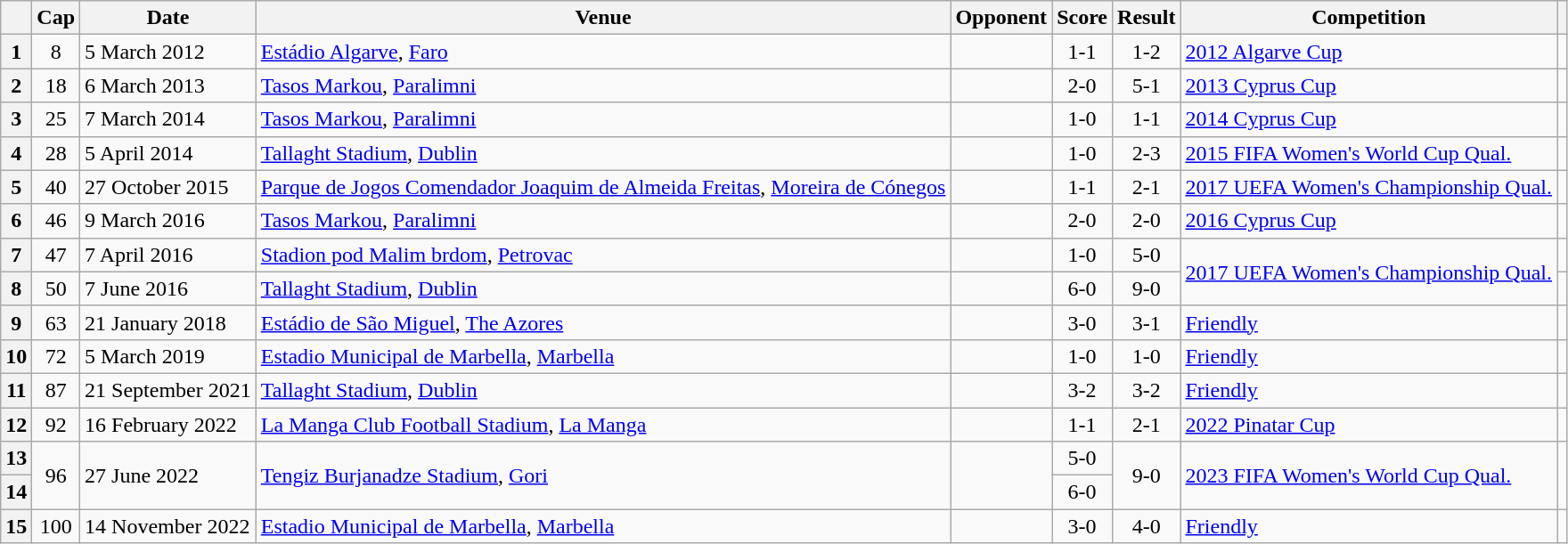<table class="wikitable sortable">
<tr>
<th scope="col"></th>
<th scope="col" style="text-align:center;">Cap</th>
<th scope="col">Date</th>
<th scope="col">Venue</th>
<th scope="col">Opponent</th>
<th scope="col">Score</th>
<th scope="col">Result</th>
<th scope="col">Competition</th>
<th scope="col" class="unsortable"></th>
</tr>
<tr>
<th scope="row">1</th>
<td align=center>8</td>
<td>5 March 2012</td>
<td><a href='#'>Estádio Algarve</a>, <a href='#'>Faro</a></td>
<td></td>
<td align=center>1-1</td>
<td align=center>1-2</td>
<td><a href='#'>2012 Algarve Cup</a></td>
<td></td>
</tr>
<tr>
<th scope="row">2</th>
<td align=center>18</td>
<td>6 March 2013</td>
<td><a href='#'>Tasos Markou</a>, <a href='#'>Paralimni</a></td>
<td></td>
<td align=center>2-0</td>
<td align=center>5-1</td>
<td><a href='#'>2013 Cyprus Cup</a></td>
<td></td>
</tr>
<tr>
<th scope="row">3</th>
<td align=center>25</td>
<td>7 March 2014</td>
<td><a href='#'>Tasos Markou</a>, <a href='#'>Paralimni</a></td>
<td></td>
<td align=center>1-0</td>
<td align=center>1-1</td>
<td><a href='#'>2014 Cyprus Cup</a></td>
<td></td>
</tr>
<tr>
<th scope="row">4</th>
<td align=center>28</td>
<td>5 April 2014</td>
<td><a href='#'>Tallaght Stadium</a>, <a href='#'>Dublin</a></td>
<td></td>
<td align=center>1-0</td>
<td align=center>2-3</td>
<td><a href='#'>2015 FIFA Women's World Cup Qual.</a></td>
<td></td>
</tr>
<tr>
<th scope="row">5</th>
<td align=center>40</td>
<td>27 October 2015</td>
<td><a href='#'>Parque de Jogos Comendador Joaquim de Almeida Freitas</a>, <a href='#'>Moreira de Cónegos</a></td>
<td></td>
<td align=center>1-1</td>
<td align=center>2-1</td>
<td><a href='#'>2017 UEFA Women's Championship Qual.</a></td>
<td></td>
</tr>
<tr>
<th scope="row">6</th>
<td align=center>46</td>
<td>9 March 2016</td>
<td><a href='#'>Tasos Markou</a>, <a href='#'>Paralimni</a></td>
<td></td>
<td align=center>2-0</td>
<td align=center>2-0</td>
<td><a href='#'>2016 Cyprus Cup</a></td>
<td></td>
</tr>
<tr>
<th scope="row">7</th>
<td align=center>47</td>
<td>7 April 2016</td>
<td><a href='#'>Stadion pod Malim brdom</a>, <a href='#'>Petrovac</a></td>
<td></td>
<td align=center>1-0</td>
<td align=center>5-0</td>
<td rowspan="2"><a href='#'>2017 UEFA Women's Championship Qual.</a></td>
<td></td>
</tr>
<tr>
<th scope="row">8</th>
<td align=center>50</td>
<td>7 June 2016</td>
<td><a href='#'>Tallaght Stadium</a>, <a href='#'>Dublin</a></td>
<td></td>
<td align=center>6-0</td>
<td align=center>9-0</td>
<td></td>
</tr>
<tr>
<th scope="row">9</th>
<td align=center>63</td>
<td>21 January 2018</td>
<td><a href='#'>Estádio de São Miguel</a>, <a href='#'>The Azores</a></td>
<td></td>
<td align=center>3-0</td>
<td align=center>3-1</td>
<td><a href='#'>Friendly</a></td>
<td></td>
</tr>
<tr>
<th scope="row">10</th>
<td align=center>72</td>
<td>5 March 2019</td>
<td><a href='#'>Estadio Municipal de Marbella</a>, <a href='#'>Marbella</a></td>
<td></td>
<td align=center>1-0</td>
<td align=center>1-0</td>
<td><a href='#'>Friendly</a></td>
<td></td>
</tr>
<tr>
<th scope="row">11</th>
<td align=center>87</td>
<td>21 September 2021</td>
<td><a href='#'>Tallaght Stadium</a>, <a href='#'>Dublin</a></td>
<td></td>
<td align=center>3-2</td>
<td align=center>3-2</td>
<td><a href='#'>Friendly</a></td>
<td></td>
</tr>
<tr>
<th scope="row">12</th>
<td align=center>92</td>
<td>16 February 2022</td>
<td><a href='#'>La Manga Club Football Stadium</a>, <a href='#'>La Manga</a></td>
<td></td>
<td align=center>1-1</td>
<td align=center>2-1</td>
<td><a href='#'>2022 Pinatar Cup</a></td>
<td></td>
</tr>
<tr>
<th scope="row">13</th>
<td rowspan=2 align=center>96</td>
<td rowspan=2>27 June 2022</td>
<td rowspan="2"><a href='#'>Tengiz Burjanadze Stadium</a>, <a href='#'>Gori</a></td>
<td rowspan="2"></td>
<td align=center>5-0</td>
<td rowspan="2" align=center>9-0</td>
<td rowspan="2"><a href='#'>2023 FIFA Women's World Cup Qual.</a></td>
<td rowspan="2"></td>
</tr>
<tr>
<th scope="row">14</th>
<td align=center>6-0</td>
</tr>
<tr>
<th scope="row">15</th>
<td align=center>100</td>
<td>14 November 2022</td>
<td><a href='#'>Estadio Municipal de Marbella</a>, <a href='#'>Marbella</a></td>
<td></td>
<td align=center>3-0</td>
<td align=center>4-0</td>
<td><a href='#'>Friendly</a></td>
<td></td>
</tr>
</table>
